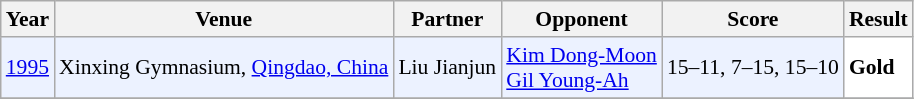<table class="sortable wikitable" style="font-size: 90%;">
<tr>
<th>Year</th>
<th>Venue</th>
<th>Partner</th>
<th>Opponent</th>
<th>Score</th>
<th>Result</th>
</tr>
<tr style="background:#ECF2FF">
<td align="center"><a href='#'>1995</a></td>
<td align="left">Xinxing Gymnasium, <a href='#'>Qingdao, China</a></td>
<td align="left"> Liu Jianjun</td>
<td align="left"> <a href='#'>Kim Dong-Moon</a> <br>  <a href='#'>Gil Young-Ah</a></td>
<td align="left">15–11, 7–15, 15–10</td>
<td style="text-align:left; background:white"> <strong>Gold</strong></td>
</tr>
<tr>
</tr>
</table>
